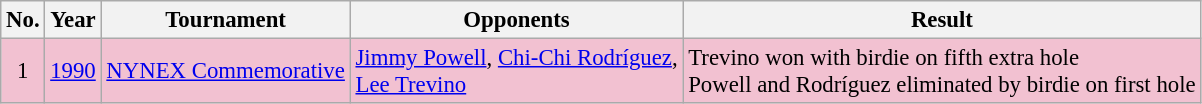<table class="wikitable" style="font-size:95%;">
<tr>
<th>No.</th>
<th>Year</th>
<th>Tournament</th>
<th>Opponents</th>
<th>Result</th>
</tr>
<tr style="background:#F2C1D1;">
<td align=center>1</td>
<td><a href='#'>1990</a></td>
<td><a href='#'>NYNEX Commemorative</a></td>
<td> <a href='#'>Jimmy Powell</a>,  <a href='#'>Chi-Chi Rodríguez</a>,<br> <a href='#'>Lee Trevino</a></td>
<td>Trevino won with birdie on fifth extra hole<br>Powell and Rodríguez eliminated by birdie on first hole</td>
</tr>
</table>
